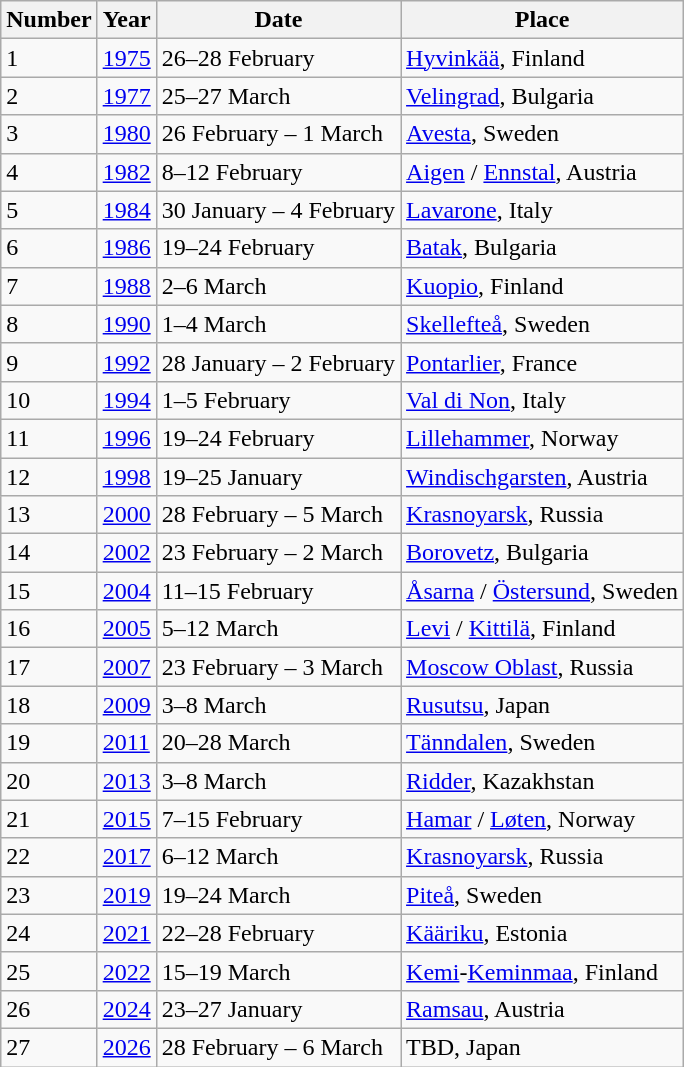<table class="wikitable">
<tr>
<th>Number</th>
<th>Year</th>
<th>Date</th>
<th>Place</th>
</tr>
<tr>
<td>1</td>
<td><a href='#'>1975</a></td>
<td>26–28 February</td>
<td> <a href='#'>Hyvinkää</a>, Finland</td>
</tr>
<tr>
<td>2</td>
<td><a href='#'>1977</a></td>
<td>25–27 March</td>
<td> <a href='#'>Velingrad</a>, Bulgaria</td>
</tr>
<tr>
<td>3</td>
<td><a href='#'>1980</a></td>
<td>26 February – 1 March</td>
<td> <a href='#'>Avesta</a>, Sweden</td>
</tr>
<tr>
<td>4</td>
<td><a href='#'>1982</a></td>
<td>8–12 February</td>
<td> <a href='#'>Aigen</a> / <a href='#'>Ennstal</a>, Austria</td>
</tr>
<tr>
<td>5</td>
<td><a href='#'>1984</a></td>
<td>30 January – 4 February</td>
<td> <a href='#'>Lavarone</a>, Italy</td>
</tr>
<tr>
<td>6</td>
<td><a href='#'>1986</a></td>
<td>19–24 February</td>
<td> <a href='#'>Batak</a>, Bulgaria</td>
</tr>
<tr>
<td>7</td>
<td><a href='#'>1988</a></td>
<td>2–6 March</td>
<td> <a href='#'>Kuopio</a>, Finland</td>
</tr>
<tr>
<td>8</td>
<td><a href='#'>1990</a></td>
<td>1–4 March</td>
<td> <a href='#'>Skellefteå</a>, Sweden</td>
</tr>
<tr>
<td>9</td>
<td><a href='#'>1992</a></td>
<td>28 January – 2 February</td>
<td> <a href='#'>Pontarlier</a>, France</td>
</tr>
<tr>
<td>10</td>
<td><a href='#'>1994</a></td>
<td>1–5 February</td>
<td> <a href='#'>Val di Non</a>, Italy</td>
</tr>
<tr>
<td>11</td>
<td><a href='#'>1996</a></td>
<td>19–24 February</td>
<td> <a href='#'>Lillehammer</a>, Norway</td>
</tr>
<tr>
<td>12</td>
<td><a href='#'>1998</a></td>
<td>19–25 January</td>
<td> <a href='#'>Windischgarsten</a>, Austria</td>
</tr>
<tr>
<td>13</td>
<td><a href='#'>2000</a></td>
<td>28 February – 5 March</td>
<td> <a href='#'>Krasnoyarsk</a>, Russia</td>
</tr>
<tr>
<td>14</td>
<td><a href='#'>2002</a></td>
<td>23 February – 2 March</td>
<td> <a href='#'>Borovetz</a>, Bulgaria</td>
</tr>
<tr>
<td>15</td>
<td><a href='#'>2004</a></td>
<td>11–15 February</td>
<td> <a href='#'>Åsarna</a> / <a href='#'>Östersund</a>, Sweden</td>
</tr>
<tr>
<td>16</td>
<td><a href='#'>2005</a></td>
<td>5–12 March</td>
<td> <a href='#'>Levi</a> / <a href='#'>Kittilä</a>, Finland</td>
</tr>
<tr>
<td>17</td>
<td><a href='#'>2007</a></td>
<td>23 February – 3 March</td>
<td> <a href='#'>Moscow Oblast</a>, Russia</td>
</tr>
<tr>
<td>18</td>
<td><a href='#'>2009</a></td>
<td>3–8 March</td>
<td> <a href='#'>Rusutsu</a>, Japan</td>
</tr>
<tr>
<td>19</td>
<td><a href='#'>2011</a></td>
<td>20–28 March</td>
<td> <a href='#'>Tänndalen</a>, Sweden</td>
</tr>
<tr>
<td>20</td>
<td><a href='#'>2013</a></td>
<td>3–8 March</td>
<td> <a href='#'>Ridder</a>, Kazakhstan</td>
</tr>
<tr>
<td>21</td>
<td><a href='#'>2015</a></td>
<td>7–15 February</td>
<td> <a href='#'>Hamar</a> / <a href='#'>Løten</a>, Norway</td>
</tr>
<tr>
<td>22</td>
<td><a href='#'>2017</a></td>
<td>6–12 March</td>
<td> <a href='#'>Krasnoyarsk</a>, Russia</td>
</tr>
<tr>
<td>23</td>
<td><a href='#'>2019</a></td>
<td>19–24 March</td>
<td> <a href='#'>Piteå</a>, Sweden</td>
</tr>
<tr>
<td>24</td>
<td><a href='#'>2021</a></td>
<td>22–28 February</td>
<td> <a href='#'>Kääriku</a>, Estonia</td>
</tr>
<tr>
<td>25</td>
<td><a href='#'>2022</a></td>
<td>15–19 March</td>
<td> <a href='#'>Kemi</a>-<a href='#'>Keminmaa</a>, Finland</td>
</tr>
<tr>
<td>26</td>
<td><a href='#'>2024</a></td>
<td>23–27 January</td>
<td> <a href='#'>Ramsau</a>, Austria</td>
</tr>
<tr>
<td>27</td>
<td><a href='#'>2026</a></td>
<td>28 February – 6 March</td>
<td> TBD, Japan</td>
</tr>
</table>
